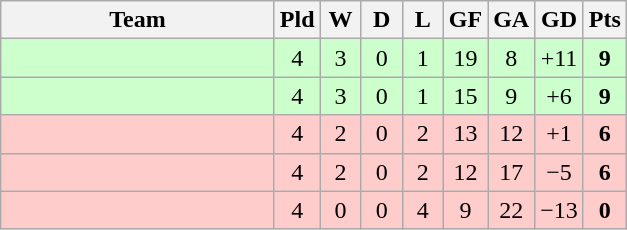<table class="wikitable" style="text-align: center;">
<tr>
<th width="175">Team</th>
<th width="20">Pld</th>
<th width="20">W</th>
<th width="20">D</th>
<th width="20">L</th>
<th width="20">GF</th>
<th width="20">GA</th>
<th width="20">GD</th>
<th width="20">Pts</th>
</tr>
<tr bgcolor=ccffcc>
<td align=left></td>
<td>4</td>
<td>3</td>
<td>0</td>
<td>1</td>
<td>19</td>
<td>8</td>
<td>+11</td>
<td><strong>9</strong></td>
</tr>
<tr bgcolor=ccffcc>
<td align=left></td>
<td>4</td>
<td>3</td>
<td>0</td>
<td>1</td>
<td>15</td>
<td>9</td>
<td>+6</td>
<td><strong>9</strong></td>
</tr>
<tr bgcolor=ffcccc>
<td align=left></td>
<td>4</td>
<td>2</td>
<td>0</td>
<td>2</td>
<td>13</td>
<td>12</td>
<td>+1</td>
<td><strong>6</strong></td>
</tr>
<tr bgcolor=ffcccc>
<td align=left></td>
<td>4</td>
<td>2</td>
<td>0</td>
<td>2</td>
<td>12</td>
<td>17</td>
<td>−5</td>
<td><strong>6</strong></td>
</tr>
<tr bgcolor=ffcccc>
<td align=left></td>
<td>4</td>
<td>0</td>
<td>0</td>
<td>4</td>
<td>9</td>
<td>22</td>
<td>−13</td>
<td><strong>0</strong></td>
</tr>
</table>
